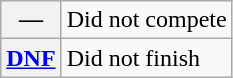<table class="wikitable">
<tr>
<th scope="row">—</th>
<td>Did not compete</td>
</tr>
<tr>
<th scope="row"><a href='#'>DNF</a></th>
<td>Did not finish</td>
</tr>
</table>
